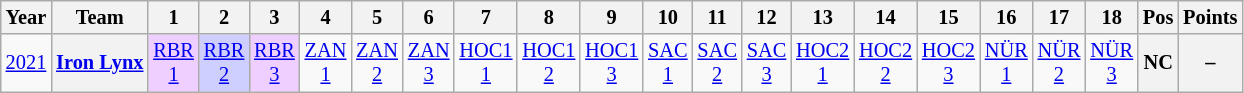<table class="wikitable" style="text-align:center; font-size:85%">
<tr>
<th>Year</th>
<th>Team</th>
<th>1</th>
<th>2</th>
<th>3</th>
<th>4</th>
<th>5</th>
<th>6</th>
<th>7</th>
<th>8</th>
<th>9</th>
<th>10</th>
<th>11</th>
<th>12</th>
<th>13</th>
<th>14</th>
<th>15</th>
<th>16</th>
<th>17</th>
<th>18</th>
<th>Pos</th>
<th>Points</th>
</tr>
<tr>
<td><a href='#'>2021</a></td>
<th nowrap><a href='#'>Iron Lynx</a></th>
<td style="background:#EFCFFF"><a href='#'>RBR<br>1</a><br></td>
<td style="background:#CFCFFF"><a href='#'>RBR<br>2</a><br></td>
<td style="background:#EFCFFF"><a href='#'>RBR<br>3</a><br></td>
<td><a href='#'>ZAN<br>1</a></td>
<td><a href='#'>ZAN<br>2</a></td>
<td><a href='#'>ZAN<br>3</a></td>
<td><a href='#'>HOC1<br>1</a></td>
<td><a href='#'>HOC1<br>2</a></td>
<td><a href='#'>HOC1<br>3</a></td>
<td><a href='#'>SAC<br>1</a></td>
<td><a href='#'>SAC<br>2</a></td>
<td><a href='#'>SAC<br>3</a></td>
<td><a href='#'>HOC2<br>1</a></td>
<td><a href='#'>HOC2<br>2</a></td>
<td><a href='#'>HOC2<br>3</a></td>
<td><a href='#'>NÜR<br>1</a></td>
<td><a href='#'>NÜR<br>2</a></td>
<td><a href='#'>NÜR<br>3</a></td>
<th>NC</th>
<th>–</th>
</tr>
</table>
